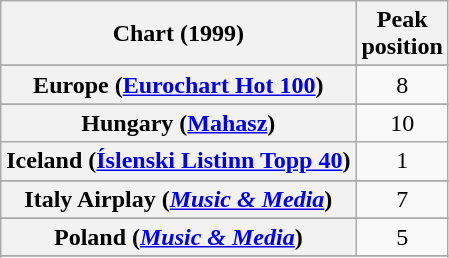<table class="wikitable sortable plainrowheaders" style="text-align:center">
<tr>
<th scope="col">Chart (1999)</th>
<th scope="col">Peak<br>position</th>
</tr>
<tr>
</tr>
<tr>
</tr>
<tr>
</tr>
<tr>
</tr>
<tr>
</tr>
<tr>
</tr>
<tr>
</tr>
<tr>
<th scope="row">Europe (<a href='#'>Eurochart Hot 100</a>)</th>
<td>8</td>
</tr>
<tr>
</tr>
<tr>
<th scope="row">Hungary (<a href='#'>Mahasz</a>)</th>
<td>10</td>
</tr>
<tr>
<th scope="row">Iceland (<a href='#'>Íslenski Listinn Topp 40</a>)</th>
<td>1</td>
</tr>
<tr>
</tr>
<tr>
<th scope="row">Italy Airplay (<em><a href='#'>Music & Media</a></em>)</th>
<td>7</td>
</tr>
<tr>
</tr>
<tr>
</tr>
<tr>
</tr>
<tr>
<th scope="row">Poland (<em><a href='#'>Music & Media</a></em>)</th>
<td>5</td>
</tr>
<tr>
</tr>
<tr>
</tr>
<tr>
</tr>
<tr>
</tr>
<tr>
</tr>
<tr>
</tr>
<tr>
</tr>
<tr>
</tr>
<tr>
</tr>
<tr>
</tr>
<tr>
</tr>
</table>
